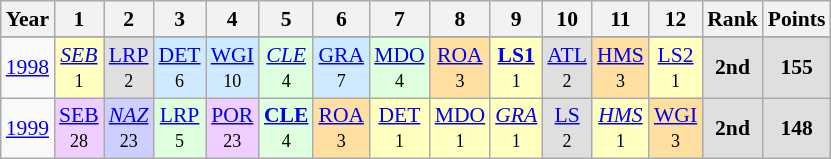<table class="wikitable" style="text-align:center; font-size:90%">
<tr>
<th>Year</th>
<th>1</th>
<th>2</th>
<th>3</th>
<th>4</th>
<th>5</th>
<th>6</th>
<th>7</th>
<th>8</th>
<th>9</th>
<th>10</th>
<th>11</th>
<th>12</th>
<th>Rank</th>
<th>Points</th>
</tr>
<tr>
</tr>
<tr>
<td><a href='#'>1998</a></td>
<td style="background:#FFFFBF;"><em><a href='#'>SEB</a></em><br><small>1</small></td>
<td style="background:#DFDFDF;"><a href='#'>LRP</a><br><small>2</small></td>
<td style="background:#CFEAFF;"><a href='#'>DET</a><br><small>6</small></td>
<td style="background:#CFEAFF;"><a href='#'>WGI</a><br><small>10</small></td>
<td style="background:#DFFFDF;"><em><a href='#'>CLE</a></em><br><small>4</small></td>
<td style="background:#CFEAFF;"><a href='#'>GRA</a><br><small>7</small></td>
<td style="background:#DFFFDF;"><a href='#'>MDO</a><br><small>4</small></td>
<td style="background:#FFDF9F;"><a href='#'>ROA</a><br><small>3</small></td>
<td style="background:#FFFFBF;"><strong><a href='#'>LS1</a></strong><br><small>1</small></td>
<td style="background:#DFDFDF;"><a href='#'>ATL</a><br><small>2</small></td>
<td style="background:#FFDF9F;"><a href='#'>HMS</a><br><small>3</small></td>
<td style="background:#FFFFBF;"><a href='#'>LS2</a><br><small>1</small></td>
<td style="background:#DFDFDF;"><strong>2nd</strong></td>
<td style="background:#DFDFDF;"><strong>155</strong></td>
</tr>
<tr>
<td><a href='#'>1999</a></td>
<td style="background:#EFCFFF;"><a href='#'>SEB</a><br><small>28</small></td>
<td style="background:#CFCFFF;"><em><a href='#'>NAZ</a></em><br><small>23</small></td>
<td style="background:#DFFFDF;"><a href='#'>LRP</a><br><small>5</small></td>
<td style="background:#EFCFFF;"><a href='#'>POR</a><br><small>23</small></td>
<td style="background:#DFFFDF;"><strong><a href='#'>CLE</a></strong><br><small>4</small></td>
<td style="background:#FFDF9F;"><a href='#'>ROA</a><br><small>3</small></td>
<td style="background:#FFFFBF;"><a href='#'>DET</a><br><small>1</small></td>
<td style="background:#FFFFBF;"><a href='#'>MDO</a><br><small>1</small></td>
<td style="background:#FFFFBF;"><em><a href='#'>GRA</a></em><br><small>1</small></td>
<td style="background:#DFDFDF;"><a href='#'>LS</a><br><small>2</small></td>
<td style="background:#FFFFBF;"><em><a href='#'>HMS</a></em><br><small>1</small></td>
<td style="background:#FFDF9F;"><a href='#'>WGI</a><br><small>3</small></td>
<td style="background:#DFDFDF;"><strong>2nd</strong></td>
<td style="background:#DFDFDF;"><strong>148</strong></td>
</tr>
</table>
